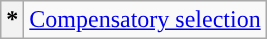<table class=wikitable>
<tr>
<th>*</th>
<td><a href='#'>Compensatory selection</a></td>
</tr>
</table>
